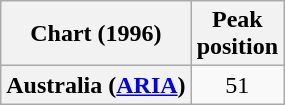<table class="wikitable plainrowheaders" style="text-align:center">
<tr>
<th scope="col">Chart (1996)</th>
<th scope="col">Peak<br>position</th>
</tr>
<tr>
<th scope="row">Australia (<a href='#'>ARIA</a>)</th>
<td>51</td>
</tr>
</table>
